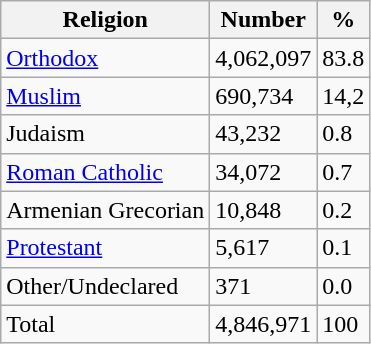<table class="wikitable">
<tr>
<th>Religion</th>
<th>Number</th>
<th>%</th>
</tr>
<tr>
<td><a href='#'>Orthodox</a></td>
<td>4,062,097</td>
<td>83.8</td>
</tr>
<tr>
<td><a href='#'>Muslim</a></td>
<td>690,734</td>
<td>14,2</td>
</tr>
<tr>
<td>Judaism</td>
<td>43,232</td>
<td>0.8</td>
</tr>
<tr>
<td><a href='#'>Roman Catholic</a></td>
<td>34,072</td>
<td>0.7</td>
</tr>
<tr>
<td>Armenian Grecorian</td>
<td>10,848</td>
<td>0.2</td>
</tr>
<tr>
<td><a href='#'>Protestant</a></td>
<td>5,617</td>
<td>0.1</td>
</tr>
<tr>
<td>Other/Undeclared</td>
<td>371</td>
<td>0.0</td>
</tr>
<tr>
<td>Total</td>
<td>4,846,971</td>
<td>100</td>
</tr>
</table>
